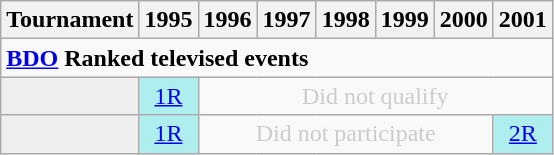<table class="wikitable" style="width:25%; margin:0">
<tr>
<th>Tournament</th>
<th>1995</th>
<th>1996</th>
<th>1997</th>
<th>1998</th>
<th>1999</th>
<th>2000</th>
<th>2001</th>
</tr>
<tr>
<td colspan="8" align="left"><strong><a href='#'>BDO</a> Ranked televised events</strong></td>
</tr>
<tr>
<td style="background:#efefef;"></td>
<td style="text-align:center; background:#afeeee;"><a href='#'>1R</a></td>
<td colspan="9" style="text-align:center; color:#ccc;">Did not qualify</td>
</tr>
<tr>
<td style="background:#efefef;"></td>
<td style="text-align:center; background:#afeeee;"><a href='#'>1R</a></td>
<td colspan="5" style="text-align:center; color:#ccc;">Did not participate</td>
<td style="text-align:center; background:#afeeee;"><a href='#'>2R</a></td>
</tr>
</table>
